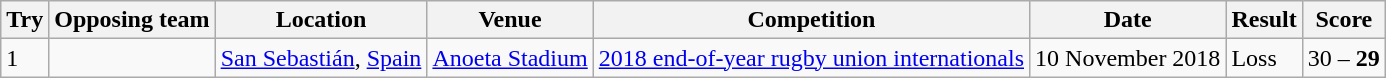<table class="wikitable" style="font-size:100%">
<tr>
<th>Try</th>
<th>Opposing team</th>
<th>Location</th>
<th>Venue</th>
<th>Competition</th>
<th>Date</th>
<th>Result</th>
<th>Score</th>
</tr>
<tr>
<td>1</td>
<td></td>
<td><a href='#'>San Sebastián</a>, <a href='#'>Spain</a></td>
<td><a href='#'>Anoeta Stadium</a></td>
<td><a href='#'>2018 end-of-year rugby union internationals</a></td>
<td>10 November 2018</td>
<td>Loss</td>
<td>30 – <strong>29</strong></td>
</tr>
</table>
